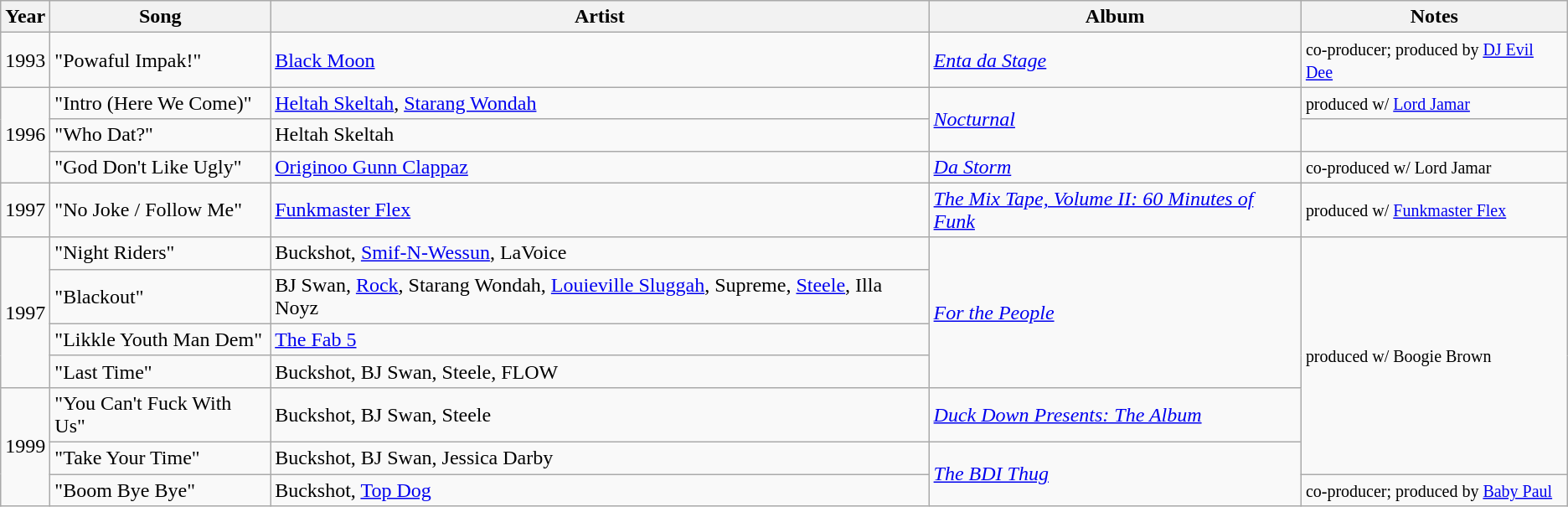<table class="wikitable">
<tr>
<th>Year</th>
<th>Song</th>
<th>Artist</th>
<th>Album</th>
<th>Notes</th>
</tr>
<tr>
<td>1993</td>
<td>"Powaful Impak!"</td>
<td><a href='#'>Black Moon</a></td>
<td><em><a href='#'>Enta da Stage</a></em></td>
<td><small>co-producer; produced by <a href='#'>DJ Evil Dee</a></small></td>
</tr>
<tr>
<td rowspan="3">1996</td>
<td>"Intro (Here We Come)"</td>
<td><a href='#'>Heltah Skeltah</a>, <a href='#'>Starang Wondah</a></td>
<td rowspan="2"><em><a href='#'>Nocturnal</a></em></td>
<td><small>produced w/ <a href='#'>Lord Jamar</a></small></td>
</tr>
<tr>
<td>"Who Dat?"</td>
<td>Heltah Skeltah</td>
<td></td>
</tr>
<tr>
<td>"God Don't Like Ugly"</td>
<td><a href='#'>Originoo Gunn Clappaz</a></td>
<td><em><a href='#'>Da Storm</a></em></td>
<td><small>co-produced w/ Lord Jamar</small></td>
</tr>
<tr>
<td>1997</td>
<td>"No Joke / Follow Me"</td>
<td><a href='#'>Funkmaster Flex</a></td>
<td><em><a href='#'>The Mix Tape, Volume II: 60 Minutes of Funk</a></em></td>
<td><small>produced w/ <a href='#'>Funkmaster Flex</a></small></td>
</tr>
<tr>
<td rowspan="4">1997</td>
<td>"Night Riders"</td>
<td>Buckshot, <a href='#'>Smif-N-Wessun</a>, LaVoice</td>
<td rowspan="4"><em><a href='#'>For the People</a></em></td>
<td rowspan="6"><small>produced w/ Boogie Brown</small></td>
</tr>
<tr>
<td>"Blackout"</td>
<td>BJ Swan, <a href='#'>Rock</a>, Starang Wondah, <a href='#'>Louieville Sluggah</a>, Supreme, <a href='#'>Steele</a>, Illa Noyz</td>
</tr>
<tr>
<td>"Likkle Youth Man Dem"</td>
<td><a href='#'>The Fab 5</a></td>
</tr>
<tr>
<td>"Last Time"</td>
<td>Buckshot, BJ Swan, Steele, FLOW</td>
</tr>
<tr>
<td rowspan="3">1999</td>
<td>"You Can't Fuck With Us"</td>
<td>Buckshot, BJ Swan, Steele</td>
<td><em><a href='#'>Duck Down Presents: The Album</a></em></td>
</tr>
<tr>
<td>"Take Your Time"</td>
<td>Buckshot, BJ Swan, Jessica Darby</td>
<td rowspan="2"><em><a href='#'>The BDI Thug</a></em></td>
</tr>
<tr>
<td>"Boom Bye Bye"</td>
<td>Buckshot, <a href='#'>Top Dog</a></td>
<td><small>co-producer; produced by <a href='#'>Baby Paul</a></small></td>
</tr>
</table>
